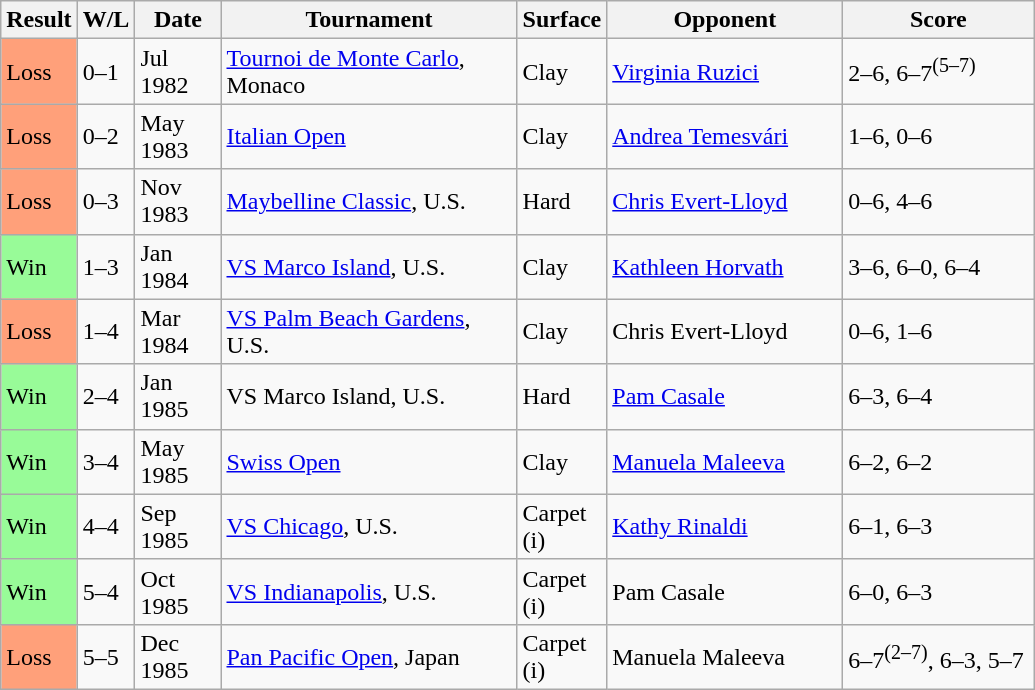<table class="sortable wikitable">
<tr>
<th>Result</th>
<th class="unsortable">W/L</th>
<th style="width:50px">Date</th>
<th style="width:190px">Tournament</th>
<th style="width:50px">Surface</th>
<th style="width:150px">Opponent</th>
<th style="width:120px" class="unsortable">Score</th>
</tr>
<tr>
<td style="background:#ffa07a;">Loss</td>
<td>0–1</td>
<td>Jul 1982</td>
<td><a href='#'>Tournoi de Monte Carlo</a>, Monaco</td>
<td>Clay</td>
<td> <a href='#'>Virginia Ruzici</a></td>
<td>2–6, 6–7<sup>(5–7)</sup></td>
</tr>
<tr>
<td style="background:#ffa07a;">Loss</td>
<td>0–2</td>
<td>May 1983</td>
<td><a href='#'>Italian Open</a></td>
<td>Clay</td>
<td> <a href='#'>Andrea Temesvári</a></td>
<td>1–6, 0–6</td>
</tr>
<tr>
<td style="background:#ffa07a;">Loss</td>
<td>0–3</td>
<td>Nov 1983</td>
<td><a href='#'>Maybelline Classic</a>, U.S.</td>
<td>Hard</td>
<td> <a href='#'>Chris Evert-Lloyd</a></td>
<td>0–6, 4–6</td>
</tr>
<tr>
<td style="background:#98fb98;">Win</td>
<td>1–3</td>
<td>Jan 1984</td>
<td><a href='#'>VS Marco Island</a>, U.S.</td>
<td>Clay</td>
<td> <a href='#'>Kathleen Horvath</a></td>
<td>3–6, 6–0, 6–4</td>
</tr>
<tr>
<td style="background:#ffa07a;">Loss</td>
<td>1–4</td>
<td>Mar 1984</td>
<td><a href='#'>VS Palm Beach Gardens</a>, U.S.</td>
<td>Clay</td>
<td> Chris Evert-Lloyd</td>
<td>0–6, 1–6</td>
</tr>
<tr>
<td style="background:#98fb98;">Win</td>
<td>2–4</td>
<td>Jan 1985</td>
<td>VS Marco Island, U.S.</td>
<td>Hard</td>
<td> <a href='#'>Pam Casale</a></td>
<td>6–3, 6–4</td>
</tr>
<tr>
<td style="background:#98fb98;">Win</td>
<td>3–4</td>
<td>May 1985</td>
<td><a href='#'>Swiss Open</a></td>
<td>Clay</td>
<td> <a href='#'>Manuela Maleeva</a></td>
<td>6–2, 6–2</td>
</tr>
<tr>
<td style="background:#98fb98;">Win</td>
<td>4–4</td>
<td>Sep 1985</td>
<td><a href='#'>VS Chicago</a>, U.S.</td>
<td>Carpet (i)</td>
<td> <a href='#'>Kathy Rinaldi</a></td>
<td>6–1, 6–3</td>
</tr>
<tr>
<td style="background:#98fb98;">Win</td>
<td>5–4</td>
<td>Oct 1985</td>
<td><a href='#'>VS Indianapolis</a>, U.S.</td>
<td>Carpet (i)</td>
<td> Pam Casale</td>
<td>6–0, 6–3</td>
</tr>
<tr>
<td style="background:#ffa07a;">Loss</td>
<td>5–5</td>
<td>Dec 1985</td>
<td><a href='#'>Pan Pacific Open</a>, Japan</td>
<td>Carpet (i)</td>
<td> Manuela Maleeva</td>
<td>6–7<sup>(2–7)</sup>, 6–3, 5–7</td>
</tr>
</table>
